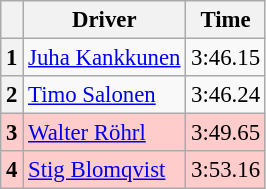<table class="wikitable" style="font-size:95%">
<tr>
<th></th>
<th>Driver</th>
<th>Time</th>
</tr>
<tr>
<th>1</th>
<td> <a href='#'>Juha Kankkunen</a></td>
<td>3:46.15</td>
</tr>
<tr>
<th>2</th>
<td> <a href='#'>Timo Salonen</a></td>
<td>3:46.24</td>
</tr>
<tr>
<th style="background:#ffcccc;">3</th>
<td style="background:#ffcccc;"> <a href='#'>Walter Röhrl</a></td>
<td style="background:#ffcccc;">3:49.65</td>
</tr>
<tr>
<th style="background:#ffcccc;">4</th>
<td style="background:#ffcccc;"> <a href='#'>Stig Blomqvist</a></td>
<td style="background:#ffcccc;">3:53.16</td>
</tr>
</table>
